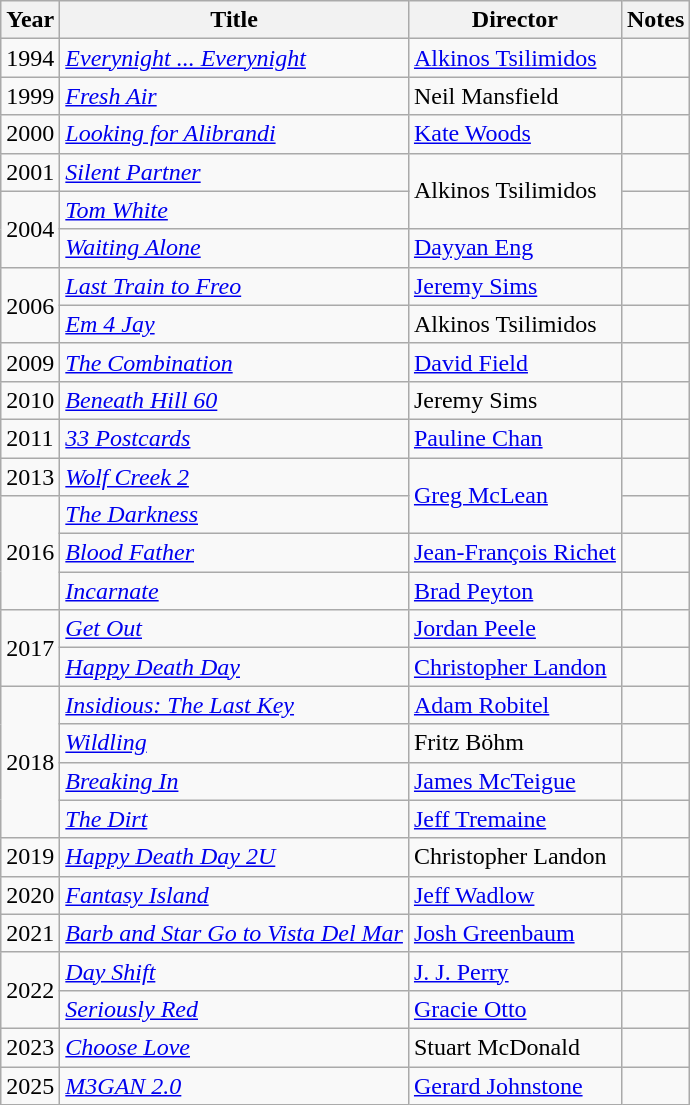<table class="wikitable">
<tr>
<th>Year</th>
<th>Title</th>
<th>Director</th>
<th>Notes</th>
</tr>
<tr>
<td>1994</td>
<td><em><a href='#'>Everynight ... Everynight</a></em></td>
<td><a href='#'>Alkinos Tsilimidos</a></td>
<td></td>
</tr>
<tr>
<td>1999</td>
<td><em><a href='#'>Fresh Air</a></em></td>
<td>Neil Mansfield</td>
<td></td>
</tr>
<tr>
<td>2000</td>
<td><em><a href='#'>Looking for Alibrandi</a></em></td>
<td><a href='#'>Kate Woods</a></td>
<td></td>
</tr>
<tr>
<td>2001</td>
<td><em><a href='#'>Silent Partner</a></em></td>
<td rowspan=2>Alkinos Tsilimidos</td>
<td></td>
</tr>
<tr>
<td rowspan=2>2004</td>
<td><em><a href='#'>Tom White</a></em></td>
<td></td>
</tr>
<tr>
<td><em><a href='#'>Waiting Alone</a></em></td>
<td><a href='#'>Dayyan Eng</a></td>
<td></td>
</tr>
<tr>
<td rowspan=2>2006</td>
<td><em><a href='#'>Last Train to Freo</a></em></td>
<td><a href='#'>Jeremy Sims</a></td>
<td></td>
</tr>
<tr>
<td><em><a href='#'>Em 4 Jay</a></em></td>
<td>Alkinos Tsilimidos</td>
<td></td>
</tr>
<tr>
<td>2009</td>
<td><em><a href='#'>The Combination</a></em></td>
<td><a href='#'>David Field</a></td>
<td></td>
</tr>
<tr>
<td>2010</td>
<td><em><a href='#'>Beneath Hill 60</a></em></td>
<td>Jeremy Sims</td>
<td></td>
</tr>
<tr>
<td>2011</td>
<td><em><a href='#'>33 Postcards</a></em></td>
<td><a href='#'>Pauline Chan</a></td>
<td></td>
</tr>
<tr>
<td>2013</td>
<td><em><a href='#'>Wolf Creek 2</a></em></td>
<td rowspan=2><a href='#'>Greg McLean</a></td>
<td></td>
</tr>
<tr>
<td rowspan=3>2016</td>
<td><em><a href='#'>The Darkness</a></em></td>
<td></td>
</tr>
<tr>
<td><em><a href='#'>Blood Father</a></em></td>
<td><a href='#'>Jean-François Richet</a></td>
<td></td>
</tr>
<tr>
<td><em><a href='#'>Incarnate</a></em></td>
<td><a href='#'>Brad Peyton</a></td>
<td></td>
</tr>
<tr>
<td rowspan=2>2017</td>
<td><em><a href='#'>Get Out</a></em></td>
<td><a href='#'>Jordan Peele</a></td>
<td></td>
</tr>
<tr>
<td><em><a href='#'>Happy Death Day</a></em></td>
<td><a href='#'>Christopher Landon</a></td>
<td></td>
</tr>
<tr>
<td rowspan=4>2018</td>
<td><em><a href='#'>Insidious: The Last Key</a></em></td>
<td><a href='#'>Adam Robitel</a></td>
<td></td>
</tr>
<tr>
<td><em><a href='#'>Wildling</a></em></td>
<td>Fritz Böhm</td>
<td></td>
</tr>
<tr>
<td><em><a href='#'>Breaking In</a></em></td>
<td><a href='#'>James McTeigue</a></td>
<td></td>
</tr>
<tr>
<td><em><a href='#'>The Dirt</a></em></td>
<td><a href='#'>Jeff Tremaine</a></td>
<td></td>
</tr>
<tr>
<td>2019</td>
<td><em><a href='#'>Happy Death Day 2U</a></em></td>
<td>Christopher Landon</td>
<td></td>
</tr>
<tr>
<td>2020</td>
<td><em><a href='#'>Fantasy Island</a></em></td>
<td><a href='#'>Jeff Wadlow</a></td>
<td></td>
</tr>
<tr>
<td>2021</td>
<td><em><a href='#'>Barb and Star Go to Vista Del Mar</a></em></td>
<td><a href='#'>Josh Greenbaum</a></td>
<td></td>
</tr>
<tr>
<td rowspan=2>2022</td>
<td><em><a href='#'>Day Shift</a></em></td>
<td><a href='#'>J. J. Perry</a></td>
<td></td>
</tr>
<tr>
<td><em><a href='#'>Seriously Red</a></em></td>
<td><a href='#'>Gracie Otto</a></td>
<td></td>
</tr>
<tr>
<td>2023</td>
<td><em><a href='#'>Choose Love</a></em></td>
<td>Stuart McDonald</td>
<td></td>
</tr>
<tr>
<td>2025</td>
<td><em><a href='#'>M3GAN 2.0</a></em></td>
<td><a href='#'>Gerard Johnstone</a></td>
<td></td>
</tr>
</table>
